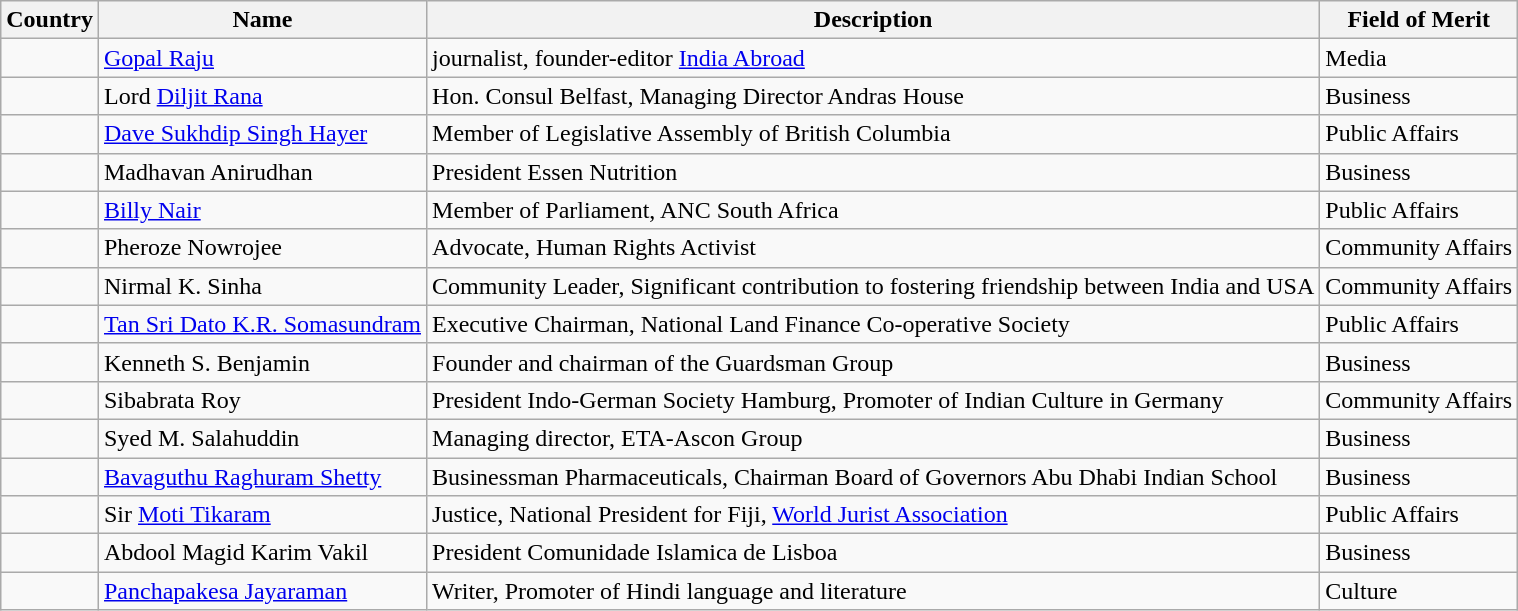<table class="wikitable">
<tr>
<th>Country</th>
<th>Name</th>
<th>Description</th>
<th>Field of Merit</th>
</tr>
<tr>
<td></td>
<td><a href='#'>Gopal Raju</a></td>
<td>journalist, founder-editor <a href='#'>India Abroad</a></td>
<td>Media</td>
</tr>
<tr>
<td></td>
<td>Lord <a href='#'>Diljit Rana</a></td>
<td>Hon. Consul Belfast, Managing Director Andras House</td>
<td>Business</td>
</tr>
<tr>
<td></td>
<td><a href='#'>Dave Sukhdip Singh Hayer</a></td>
<td>Member of Legislative Assembly of British Columbia</td>
<td>Public Affairs</td>
</tr>
<tr>
<td></td>
<td>Madhavan Anirudhan</td>
<td>President Essen Nutrition</td>
<td>Business</td>
</tr>
<tr>
<td></td>
<td><a href='#'>Billy Nair</a></td>
<td>Member of Parliament, ANC South Africa</td>
<td>Public Affairs</td>
</tr>
<tr>
<td></td>
<td>Pheroze Nowrojee</td>
<td>Advocate, Human Rights Activist</td>
<td>Community Affairs</td>
</tr>
<tr>
<td></td>
<td>Nirmal K. Sinha</td>
<td>Community Leader, Significant contribution to fostering friendship between India and USA</td>
<td>Community Affairs</td>
</tr>
<tr>
<td></td>
<td><a href='#'>Tan Sri Dato K.R. Somasundram</a></td>
<td>Executive Chairman, National Land Finance Co-operative Society</td>
<td>Public Affairs</td>
</tr>
<tr>
<td></td>
<td>Kenneth S. Benjamin</td>
<td>Founder and chairman of the Guardsman Group</td>
<td>Business</td>
</tr>
<tr>
<td></td>
<td>Sibabrata Roy</td>
<td>President Indo-German Society Hamburg, Promoter of Indian Culture in Germany</td>
<td>Community Affairs</td>
</tr>
<tr>
<td></td>
<td>Syed M. Salahuddin</td>
<td>Managing director, ETA-Ascon Group</td>
<td>Business</td>
</tr>
<tr>
<td></td>
<td><a href='#'>Bavaguthu Raghuram Shetty</a></td>
<td>Businessman Pharmaceuticals, Chairman Board of Governors Abu Dhabi Indian School</td>
<td>Business</td>
</tr>
<tr>
<td></td>
<td>Sir <a href='#'>Moti Tikaram</a></td>
<td>Justice, National President for Fiji, <a href='#'>World Jurist Association</a></td>
<td>Public Affairs</td>
</tr>
<tr>
<td></td>
<td>Abdool Magid Karim Vakil</td>
<td>President Comunidade Islamica de Lisboa</td>
<td>Business</td>
</tr>
<tr>
<td></td>
<td><a href='#'>Panchapakesa Jayaraman</a></td>
<td>Writer, Promoter of Hindi language and literature</td>
<td>Culture</td>
</tr>
</table>
